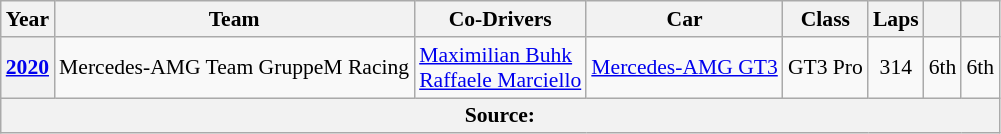<table class="wikitable" style="text-align:center; font-size:90%">
<tr>
<th>Year</th>
<th>Team</th>
<th>Co-Drivers</th>
<th>Car</th>
<th>Class</th>
<th>Laps</th>
<th></th>
<th></th>
</tr>
<tr>
<th><a href='#'>2020</a></th>
<td align="left"> Mercedes-AMG Team GruppeM Racing</td>
<td align="left"> <a href='#'>Maximilian Buhk</a><br> <a href='#'>Raffaele Marciello</a></td>
<td align="left"><a href='#'>Mercedes-AMG GT3</a></td>
<td>GT3 Pro</td>
<td>314</td>
<td>6th</td>
<td>6th</td>
</tr>
<tr>
<th colspan="8">Source:</th>
</tr>
</table>
